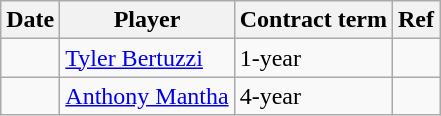<table class="wikitable">
<tr>
<th>Date</th>
<th>Player</th>
<th>Contract term</th>
<th>Ref</th>
</tr>
<tr>
<td></td>
<td><a href='#'>Tyler Bertuzzi</a></td>
<td>1-year</td>
<td></td>
</tr>
<tr>
<td></td>
<td><a href='#'>Anthony Mantha</a></td>
<td>4-year</td>
<td></td>
</tr>
</table>
